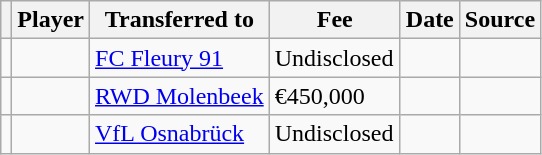<table class="wikitable plainrowheaders sortable">
<tr>
<th></th>
<th scope="col">Player</th>
<th>Transferred to</th>
<th style="width: 80px;">Fee</th>
<th scope="col">Date</th>
<th scope="col">Source</th>
</tr>
<tr>
<td align="center"></td>
<td> </td>
<td> <a href='#'>FC Fleury 91</a></td>
<td>Undisclosed</td>
<td></td>
<td></td>
</tr>
<tr>
<td align="center"></td>
<td> </td>
<td> <a href='#'>RWD Molenbeek</a></td>
<td>€450,000</td>
<td></td>
<td></td>
</tr>
<tr>
<td align="center"></td>
<td> </td>
<td> <a href='#'>VfL Osnabrück</a></td>
<td>Undisclosed</td>
<td></td>
<td></td>
</tr>
</table>
